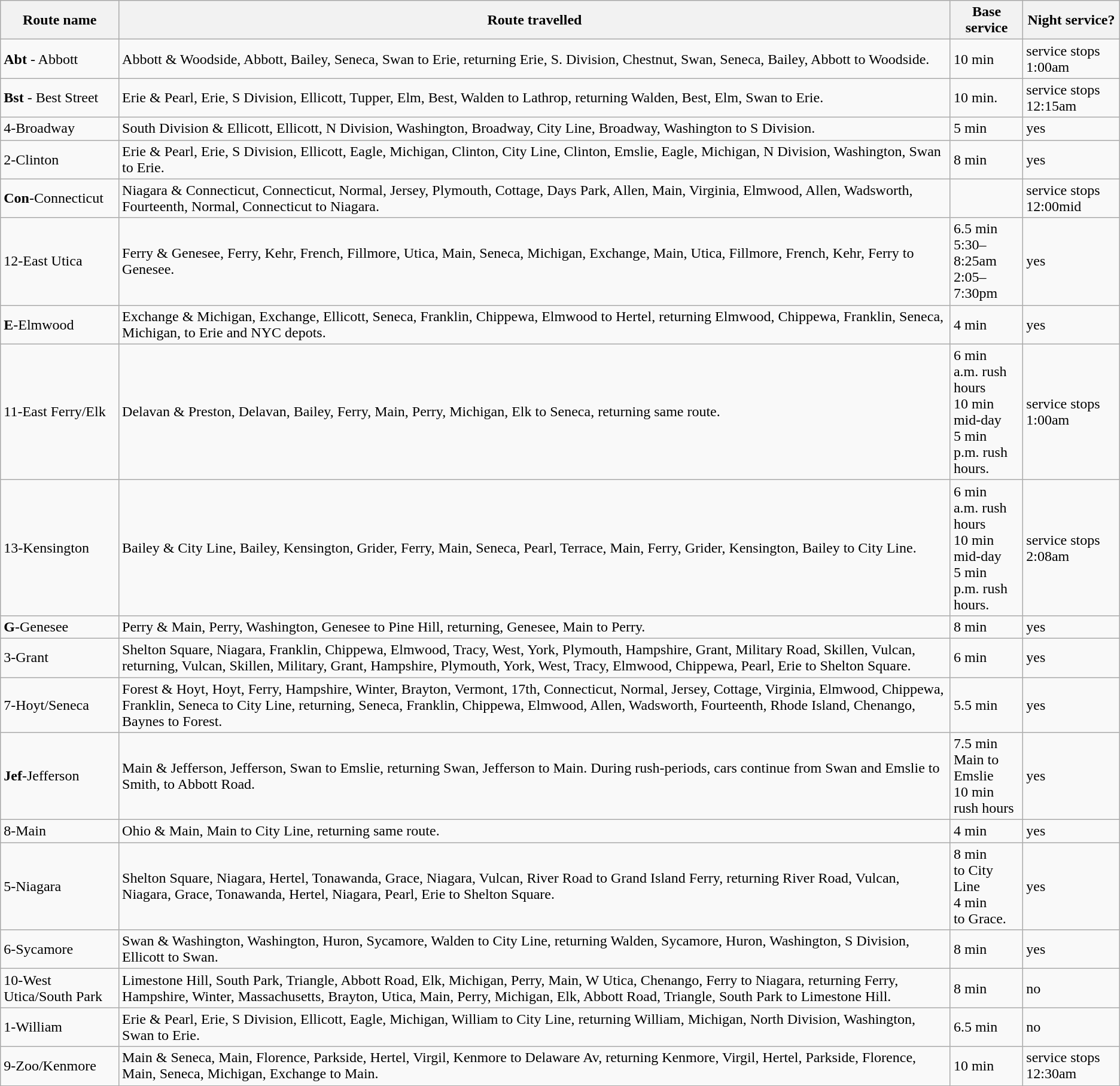<table class="wikitable" border="1">
<tr>
<th>Route name</th>
<th>Route travelled</th>
<th>Base service</th>
<th>Night service?</th>
</tr>
<tr>
<td><strong>Abt</strong> - Abbott</td>
<td>Abbott & Woodside, Abbott, Bailey, Seneca, Swan to Erie, returning Erie, S. Division, Chestnut, Swan, Seneca, Bailey, Abbott to Woodside.</td>
<td>10 min</td>
<td>service stops 1:00am</td>
</tr>
<tr>
<td><strong>Bst</strong> - Best Street</td>
<td>Erie & Pearl, Erie, S Division, Ellicott, Tupper, Elm, Best, Walden to Lathrop, returning Walden, Best, Elm, Swan to Erie.</td>
<td>10 min.</td>
<td>service stops 12:15am</td>
</tr>
<tr>
<td>4-Broadway</td>
<td>South Division & Ellicott, Ellicott, N Division, Washington, Broadway, City Line, Broadway, Washington to S Division.</td>
<td>5 min</td>
<td>yes</td>
</tr>
<tr>
<td>2-Clinton</td>
<td>Erie & Pearl, Erie, S Division, Ellicott, Eagle, Michigan, Clinton, City Line, Clinton, Emslie, Eagle, Michigan, N Division, Washington, Swan to Erie.</td>
<td>8 min</td>
<td>yes</td>
</tr>
<tr>
<td><strong>Con</strong>-Connecticut</td>
<td>Niagara & Connecticut, Connecticut, Normal, Jersey, Plymouth, Cottage, Days Park, Allen, Main, Virginia, Elmwood, Allen, Wadsworth, Fourteenth, Normal, Connecticut to Niagara.</td>
<td></td>
<td>service stops 12:00mid</td>
</tr>
<tr>
<td>12-East Utica</td>
<td>Ferry & Genesee, Ferry, Kehr, French, Fillmore, Utica, Main, Seneca, Michigan, Exchange, Main, Utica, Fillmore, French, Kehr, Ferry to Genesee.</td>
<td>6.5 min<br>5:30–8:25am<br>2:05–7:30pm</td>
<td>yes</td>
</tr>
<tr>
<td><strong>E</strong>-Elmwood</td>
<td>Exchange & Michigan, Exchange, Ellicott, Seneca, Franklin, Chippewa, Elmwood to Hertel, returning Elmwood, Chippewa, Franklin, Seneca, Michigan, to Erie and NYC depots.</td>
<td>4 min</td>
<td>yes</td>
</tr>
<tr>
<td>11-East Ferry/Elk</td>
<td>Delavan & Preston, Delavan, Bailey, Ferry, Main, Perry, Michigan, Elk to Seneca, returning same route.</td>
<td>6 min<br>a.m. rush hours<br>10 min<br> mid-day<br>5 min<br> p.m. rush hours.</td>
<td>service stops 1:00am</td>
</tr>
<tr>
<td>13-Kensington</td>
<td>Bailey & City Line, Bailey, Kensington, Grider, Ferry, Main, Seneca, Pearl, Terrace, Main, Ferry, Grider, Kensington, Bailey to City Line.</td>
<td>6 min<br>a.m. rush hours<br>10 min<br> mid-day<br>5 min<br> p.m. rush hours.</td>
<td>service stops 2:08am</td>
</tr>
<tr>
<td><strong>G</strong>-Genesee</td>
<td>Perry & Main, Perry, Washington, Genesee to Pine Hill, returning, Genesee, Main to Perry.</td>
<td>8 min</td>
<td>yes</td>
</tr>
<tr>
<td>3-Grant</td>
<td>Shelton Square, Niagara, Franklin, Chippewa, Elmwood, Tracy, West, York, Plymouth, Hampshire, Grant, Military Road, Skillen, Vulcan, returning, Vulcan, Skillen, Military, Grant, Hampshire, Plymouth, York, West, Tracy, Elmwood, Chippewa, Pearl, Erie to Shelton Square.</td>
<td>6 min</td>
<td>yes</td>
</tr>
<tr>
<td>7-Hoyt/Seneca</td>
<td>Forest & Hoyt, Hoyt, Ferry, Hampshire, Winter, Brayton, Vermont, 17th, Connecticut, Normal, Jersey, Cottage, Virginia, Elmwood, Chippewa, Franklin, Seneca to City Line, returning, Seneca, Franklin, Chippewa, Elmwood, Allen, Wadsworth, Fourteenth, Rhode Island, Chenango, Baynes to Forest.</td>
<td>5.5 min</td>
<td>yes</td>
</tr>
<tr>
<td><strong>Jef</strong>-Jefferson</td>
<td>Main & Jefferson, Jefferson, Swan to Emslie, returning Swan, Jefferson to Main.  During rush-periods, cars continue from Swan and Emslie to Smith, to Abbott Road.</td>
<td>7.5 min<br>Main to Emslie<br>10 min<br>rush hours</td>
<td>yes</td>
</tr>
<tr>
<td>8-Main</td>
<td>Ohio & Main, Main to City Line, returning same route.</td>
<td>4 min</td>
<td>yes</td>
</tr>
<tr>
<td>5-Niagara</td>
<td>Shelton Square, Niagara, Hertel, Tonawanda, Grace, Niagara, Vulcan, River Road to Grand Island Ferry, returning River Road, Vulcan, Niagara, Grace, Tonawanda, Hertel, Niagara, Pearl, Erie to Shelton Square.</td>
<td>8 min<br>to City Line<br>4 min<br>to Grace.</td>
<td>yes</td>
</tr>
<tr>
<td>6-Sycamore</td>
<td>Swan & Washington, Washington, Huron, Sycamore, Walden to City Line, returning Walden, Sycamore, Huron, Washington, S Division, Ellicott to Swan.</td>
<td>8 min</td>
<td>yes</td>
</tr>
<tr>
<td>10-West Utica/South Park</td>
<td>Limestone Hill, South Park, Triangle, Abbott Road, Elk, Michigan, Perry, Main, W Utica, Chenango, Ferry to Niagara, returning Ferry, Hampshire, Winter, Massachusetts, Brayton, Utica, Main, Perry, Michigan, Elk, Abbott Road, Triangle, South Park to Limestone Hill.</td>
<td>8 min</td>
<td>no</td>
</tr>
<tr>
<td>1-William</td>
<td>Erie & Pearl, Erie, S Division, Ellicott, Eagle, Michigan, William to City Line, returning William, Michigan, North Division, Washington, Swan to Erie.</td>
<td>6.5 min</td>
<td>no</td>
</tr>
<tr>
<td>9-Zoo/Kenmore</td>
<td>Main & Seneca, Main, Florence, Parkside, Hertel, Virgil, Kenmore to Delaware Av, returning Kenmore, Virgil, Hertel, Parkside, Florence, Main, Seneca, Michigan, Exchange to Main.</td>
<td>10 min</td>
<td>service stops 12:30am</td>
</tr>
</table>
